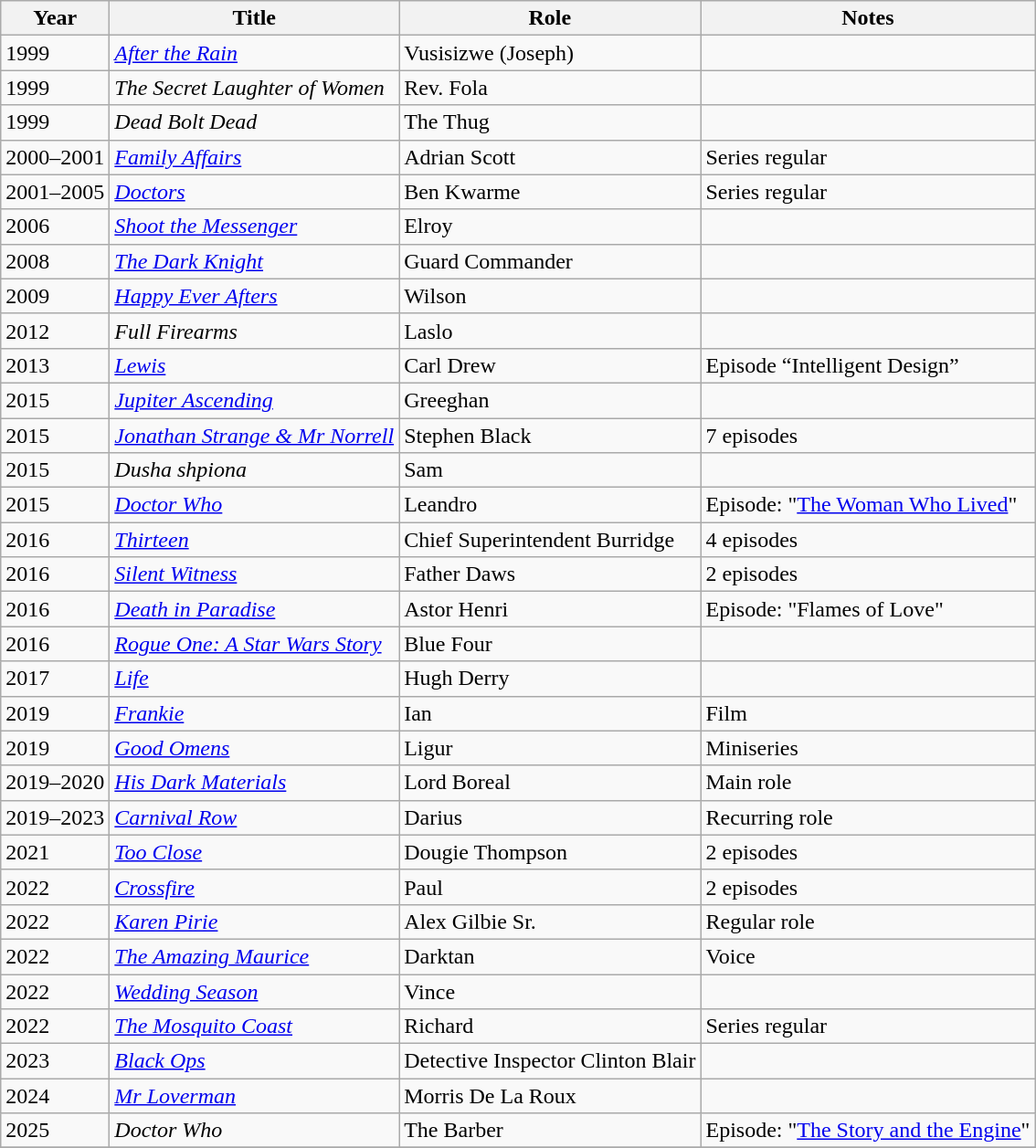<table class="wikitable">
<tr>
<th>Year</th>
<th>Title</th>
<th>Role</th>
<th>Notes</th>
</tr>
<tr>
<td>1999</td>
<td><em><a href='#'>After the Rain</a></em></td>
<td>Vusisizwe (Joseph)</td>
<td></td>
</tr>
<tr>
<td>1999</td>
<td><em>The Secret Laughter of Women</em></td>
<td>Rev. Fola</td>
<td></td>
</tr>
<tr>
<td>1999</td>
<td><em>Dead Bolt Dead</em></td>
<td>The Thug</td>
<td></td>
</tr>
<tr>
<td>2000–2001</td>
<td><em><a href='#'>Family Affairs</a></em></td>
<td>Adrian Scott</td>
<td>Series regular</td>
</tr>
<tr>
<td>2001–2005</td>
<td><em><a href='#'>Doctors</a></em></td>
<td>Ben Kwarme</td>
<td>Series regular</td>
</tr>
<tr>
<td>2006</td>
<td><em><a href='#'>Shoot the Messenger</a></em></td>
<td>Elroy</td>
<td></td>
</tr>
<tr>
<td>2008</td>
<td><em><a href='#'>The Dark Knight</a></em></td>
<td>Guard Commander</td>
<td></td>
</tr>
<tr>
<td>2009</td>
<td><em><a href='#'>Happy Ever Afters</a></em></td>
<td>Wilson</td>
<td></td>
</tr>
<tr>
<td>2012</td>
<td><em>Full Firearms</em></td>
<td>Laslo</td>
<td></td>
</tr>
<tr>
<td>2013</td>
<td><em><a href='#'>Lewis</a></em></td>
<td>Carl Drew</td>
<td>Episode “Intelligent Design”</td>
</tr>
<tr>
<td>2015</td>
<td><em><a href='#'>Jupiter Ascending</a></em></td>
<td>Greeghan</td>
<td></td>
</tr>
<tr>
<td>2015</td>
<td><em><a href='#'>Jonathan Strange & Mr Norrell</a></em></td>
<td>Stephen Black</td>
<td>7 episodes</td>
</tr>
<tr>
<td>2015</td>
<td><em>Dusha shpiona</em></td>
<td>Sam</td>
<td></td>
</tr>
<tr>
<td>2015</td>
<td><em><a href='#'>Doctor Who</a></em></td>
<td>Leandro</td>
<td>Episode: "<a href='#'>The Woman Who Lived</a>"</td>
</tr>
<tr>
<td>2016</td>
<td><em><a href='#'>Thirteen</a></em></td>
<td>Chief Superintendent Burridge</td>
<td>4 episodes</td>
</tr>
<tr>
<td>2016</td>
<td><em><a href='#'>Silent Witness</a></em></td>
<td>Father Daws</td>
<td>2 episodes</td>
</tr>
<tr>
<td>2016</td>
<td><em><a href='#'>Death in Paradise</a></em></td>
<td>Astor Henri</td>
<td>Episode: "Flames of Love"</td>
</tr>
<tr>
<td>2016</td>
<td><em><a href='#'>Rogue One: A Star Wars Story</a></em></td>
<td>Blue Four</td>
<td></td>
</tr>
<tr>
<td>2017</td>
<td><em><a href='#'>Life</a></em></td>
<td>Hugh Derry</td>
<td></td>
</tr>
<tr>
<td>2019</td>
<td><em><a href='#'>Frankie</a></em></td>
<td>Ian</td>
<td>Film</td>
</tr>
<tr>
<td>2019</td>
<td><em><a href='#'>Good Omens</a></em></td>
<td>Ligur</td>
<td>Miniseries</td>
</tr>
<tr>
<td>2019–2020</td>
<td><em><a href='#'>His Dark Materials</a></em></td>
<td>Lord Boreal</td>
<td>Main role</td>
</tr>
<tr>
<td>2019–2023</td>
<td><em><a href='#'>Carnival Row</a></em></td>
<td>Darius</td>
<td>Recurring role</td>
</tr>
<tr>
<td>2021</td>
<td><em><a href='#'>Too Close</a></em></td>
<td>Dougie Thompson</td>
<td>2 episodes</td>
</tr>
<tr>
<td>2022</td>
<td><em><a href='#'>Crossfire</a></em></td>
<td>Paul</td>
<td>2 episodes</td>
</tr>
<tr>
<td>2022</td>
<td><em><a href='#'>Karen Pirie</a></em></td>
<td>Alex Gilbie Sr.</td>
<td>Regular role</td>
</tr>
<tr>
<td>2022</td>
<td><em><a href='#'>The Amazing Maurice</a></em></td>
<td>Darktan</td>
<td>Voice</td>
</tr>
<tr>
<td>2022</td>
<td><em><a href='#'>Wedding Season</a></em></td>
<td>Vince</td>
<td></td>
</tr>
<tr>
<td>2022</td>
<td><em><a href='#'>The Mosquito Coast</a></em></td>
<td>Richard</td>
<td>Series regular</td>
</tr>
<tr>
<td>2023</td>
<td><em><a href='#'>Black Ops</a></em></td>
<td>Detective Inspector Clinton Blair</td>
<td></td>
</tr>
<tr>
<td>2024</td>
<td><em><a href='#'>Mr Loverman</a></em></td>
<td>Morris De La Roux</td>
<td></td>
</tr>
<tr>
<td>2025</td>
<td><em>Doctor Who</em></td>
<td>The Barber</td>
<td>Episode: "<a href='#'>The Story and the Engine</a>"</td>
</tr>
<tr>
</tr>
</table>
